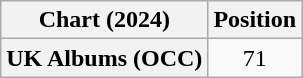<table class="wikitable plainrowheaders" style="text-align:center">
<tr>
<th scope="col">Chart (2024)</th>
<th scope="col">Position</th>
</tr>
<tr>
<th scope="row">UK Albums (OCC)</th>
<td>71</td>
</tr>
</table>
